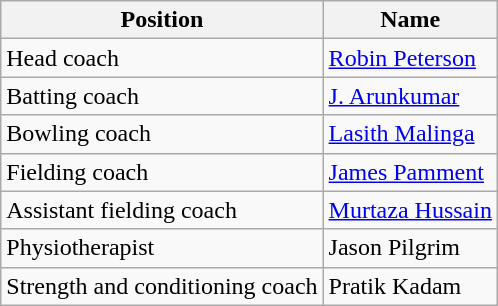<table class="wikitable">
<tr>
<th scope="col">Position</th>
<th scope="col">Name</th>
</tr>
<tr>
<td scope="row">Head coach</td>
<td> <a href='#'>Robin Peterson</a></td>
</tr>
<tr>
<td scope="row">Batting coach</td>
<td> <a href='#'>J. Arunkumar</a></td>
</tr>
<tr>
<td scope="row">Bowling coach</td>
<td> <a href='#'>Lasith Malinga</a></td>
</tr>
<tr>
<td scope="row">Fielding coach</td>
<td> <a href='#'>James Pamment</a></td>
</tr>
<tr>
<td scope="row">Assistant fielding coach</td>
<td> <a href='#'>Murtaza Hussain</a></td>
</tr>
<tr>
<td scope="row">Physiotherapist</td>
<td> Jason Pilgrim</td>
</tr>
<tr>
<td scope="row">Strength and conditioning coach</td>
<td> Pratik Kadam</td>
</tr>
</table>
